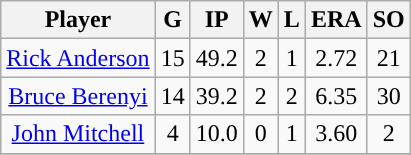<table class="wikitable sortable">
<tr>
<th>Player</th>
<th>G</th>
<th>IP</th>
<th>W</th>
<th>L</th>
<th>ERA</th>
<th>SO</th>
</tr>
<tr style="text-align:center;">
<td><a href='#'>Rick Anderson</a></td>
<td>15</td>
<td>49.2</td>
<td>2</td>
<td>1</td>
<td>2.72</td>
<td>21</td>
</tr>
<tr align=center>
<td><a href='#'>Bruce Berenyi</a></td>
<td>14</td>
<td>39.2</td>
<td>2</td>
<td>2</td>
<td>6.35</td>
<td>30</td>
</tr>
<tr style="text-align:center;">
<td><a href='#'>John Mitchell</a></td>
<td>4</td>
<td>10.0</td>
<td>0</td>
<td>1</td>
<td>3.60</td>
<td>2</td>
</tr>
<tr align=center>
</tr>
</table>
